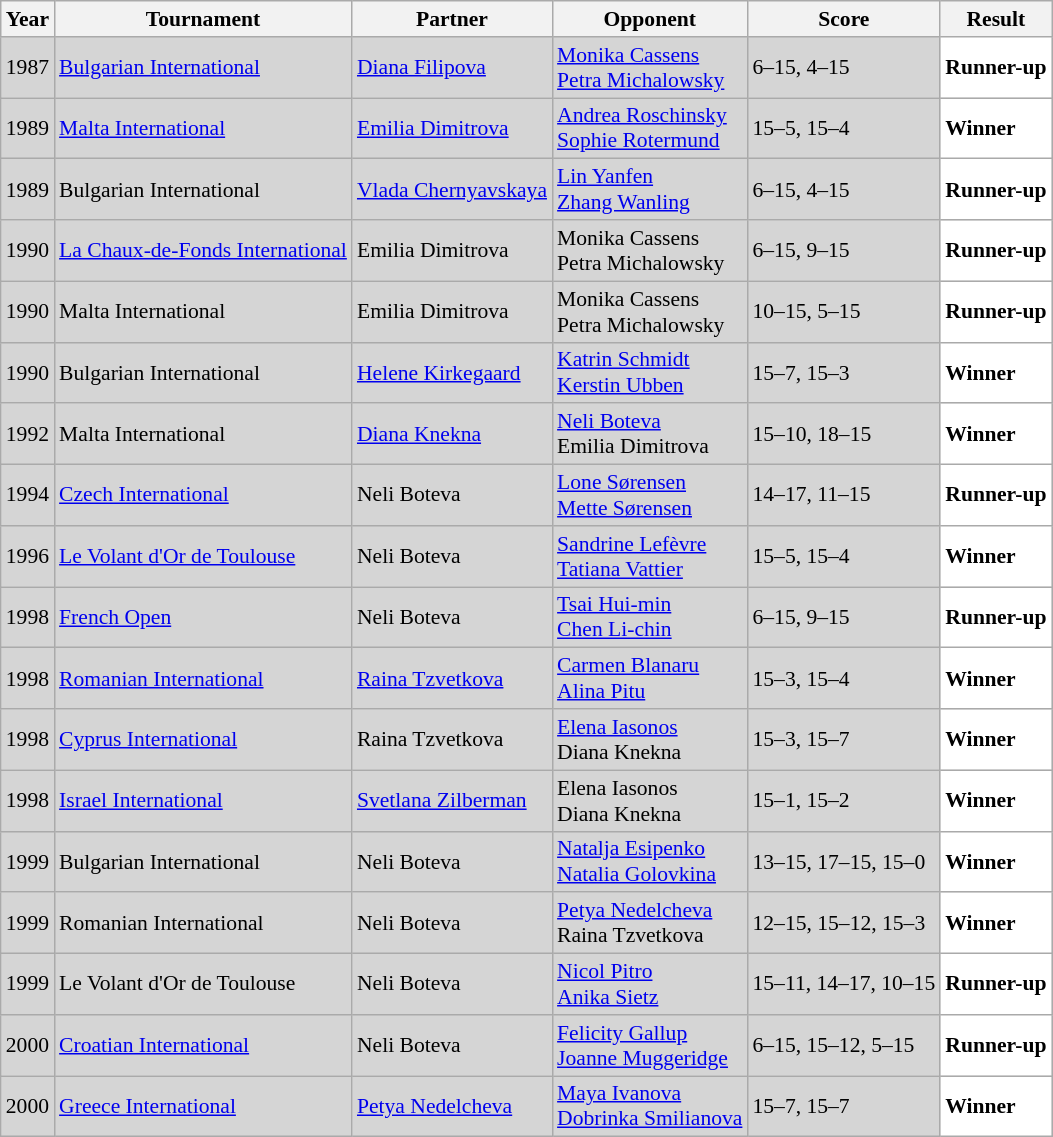<table class="sortable wikitable" style="font-size: 90%;">
<tr>
<th>Year</th>
<th>Tournament</th>
<th>Partner</th>
<th>Opponent</th>
<th>Score</th>
<th>Result</th>
</tr>
<tr style="background:#D5D5D5">
<td align="center">1987</td>
<td align="left"><a href='#'>Bulgarian International</a></td>
<td align="left"> <a href='#'>Diana Filipova</a></td>
<td align="left"> <a href='#'>Monika Cassens</a><br> <a href='#'>Petra Michalowsky</a></td>
<td align="left">6–15, 4–15</td>
<td style="text-align:left; background:white"> <strong>Runner-up</strong></td>
</tr>
<tr style="background:#D5D5D5">
<td align="center">1989</td>
<td align="left"><a href='#'>Malta International</a></td>
<td align="left"> <a href='#'>Emilia Dimitrova</a></td>
<td align="left"> <a href='#'>Andrea Roschinsky</a><br> <a href='#'>Sophie Rotermund</a></td>
<td align="left">15–5, 15–4</td>
<td style="text-align:left; background:white"> <strong>Winner</strong></td>
</tr>
<tr style="background:#D5D5D5">
<td align="center">1989</td>
<td align="left">Bulgarian International</td>
<td align="left"> <a href='#'>Vlada Chernyavskaya</a></td>
<td align="left"> <a href='#'>Lin Yanfen</a><br> <a href='#'>Zhang Wanling</a></td>
<td align="left">6–15, 4–15</td>
<td style="text-align:left; background:white"> <strong>Runner-up</strong></td>
</tr>
<tr style="background:#D5D5D5">
<td align="center">1990</td>
<td align="left"><a href='#'>La Chaux-de-Fonds International</a></td>
<td align="left"> Emilia Dimitrova</td>
<td align="left"> Monika Cassens<br> Petra Michalowsky</td>
<td align="left">6–15, 9–15</td>
<td style="text-align:left; background:white"> <strong>Runner-up</strong></td>
</tr>
<tr style="background:#D5D5D5">
<td align="center">1990</td>
<td align="left">Malta International</td>
<td align="left"> Emilia Dimitrova</td>
<td align="left"> Monika Cassens<br> Petra Michalowsky</td>
<td align="left">10–15, 5–15</td>
<td style="text-align:left; background:white"> <strong>Runner-up</strong></td>
</tr>
<tr style="background:#D5D5D5">
<td align="center">1990</td>
<td align="left">Bulgarian International</td>
<td align="left"> <a href='#'>Helene Kirkegaard</a></td>
<td align="left"> <a href='#'>Katrin Schmidt</a><br> <a href='#'>Kerstin Ubben</a></td>
<td align="left">15–7, 15–3</td>
<td style="text-align:left; background:white"> <strong>Winner</strong></td>
</tr>
<tr style="background:#D5D5D5">
<td align="center">1992</td>
<td align="left">Malta International</td>
<td align="left"> <a href='#'>Diana Knekna</a></td>
<td align="left"> <a href='#'>Neli Boteva</a><br> Emilia Dimitrova</td>
<td align="left">15–10, 18–15</td>
<td style="text-align:left; background:white"> <strong>Winner</strong></td>
</tr>
<tr style="background:#D5D5D5">
<td align="center">1994</td>
<td align="left"><a href='#'>Czech International</a></td>
<td align="left"> Neli Boteva</td>
<td align="left"> <a href='#'>Lone Sørensen</a><br> <a href='#'>Mette Sørensen</a></td>
<td align="left">14–17, 11–15</td>
<td style="text-align:left; background:white"> <strong>Runner-up</strong></td>
</tr>
<tr style="background:#D5D5D5">
<td align="center">1996</td>
<td align="left"><a href='#'>Le Volant d'Or de Toulouse</a></td>
<td align="left"> Neli Boteva</td>
<td align="left"> <a href='#'>Sandrine Lefèvre</a><br> <a href='#'>Tatiana Vattier</a></td>
<td align="left">15–5, 15–4</td>
<td style="text-align:left; background:white"> <strong>Winner</strong></td>
</tr>
<tr style="background:#D5D5D5">
<td align="center">1998</td>
<td align="left"><a href='#'>French Open</a></td>
<td align="left"> Neli Boteva</td>
<td align="left"> <a href='#'>Tsai Hui-min</a><br> <a href='#'>Chen Li-chin</a></td>
<td align="left">6–15, 9–15</td>
<td style="text-align:left; background:white"> <strong>Runner-up</strong></td>
</tr>
<tr style="background:#D5D5D5">
<td align="center">1998</td>
<td align="left"><a href='#'>Romanian International</a></td>
<td align="left"> <a href='#'>Raina Tzvetkova</a></td>
<td align="left"> <a href='#'>Carmen Blanaru</a><br> <a href='#'>Alina Pitu</a></td>
<td align="left">15–3, 15–4</td>
<td style="text-align:left; background:white"> <strong>Winner</strong></td>
</tr>
<tr style="background:#D5D5D5">
<td align="center">1998</td>
<td align="left"><a href='#'>Cyprus International</a></td>
<td align="left"> Raina Tzvetkova</td>
<td align="left"> <a href='#'>Elena Iasonos</a><br> Diana Knekna</td>
<td align="left">15–3, 15–7</td>
<td style="text-align:left; background:white"> <strong>Winner</strong></td>
</tr>
<tr style="background:#D5D5D5">
<td align="center">1998</td>
<td align="left"><a href='#'>Israel International</a></td>
<td align="left"> <a href='#'>Svetlana Zilberman</a></td>
<td align="left"> Elena Iasonos<br> Diana Knekna</td>
<td align="left">15–1, 15–2</td>
<td style="text-align:left; background:white"> <strong>Winner</strong></td>
</tr>
<tr style="background:#D5D5D5">
<td align="center">1999</td>
<td align="left">Bulgarian International</td>
<td align="left"> Neli Boteva</td>
<td align="left"> <a href='#'>Natalja Esipenko</a><br> <a href='#'>Natalia Golovkina</a></td>
<td align="left">13–15, 17–15, 15–0</td>
<td style="text-align:left; background:white"> <strong>Winner</strong></td>
</tr>
<tr style="background:#D5D5D5">
<td align="center">1999</td>
<td align="left">Romanian International</td>
<td align="left"> Neli Boteva</td>
<td align="left"> <a href='#'>Petya Nedelcheva</a><br> Raina Tzvetkova</td>
<td align="left">12–15, 15–12, 15–3</td>
<td style="text-align:left; background:white"> <strong>Winner</strong></td>
</tr>
<tr style="background:#D5D5D5">
<td align="center">1999</td>
<td align="left">Le Volant d'Or de Toulouse</td>
<td align="left"> Neli Boteva</td>
<td align="left"> <a href='#'>Nicol Pitro</a><br> <a href='#'>Anika Sietz</a></td>
<td align="left">15–11, 14–17, 10–15</td>
<td style="text-align:left; background:white"> <strong>Runner-up</strong></td>
</tr>
<tr style="background:#D5D5D5">
<td align="center">2000</td>
<td align="left"><a href='#'>Croatian International</a></td>
<td align="left"> Neli Boteva</td>
<td align="left"> <a href='#'>Felicity Gallup</a><br> <a href='#'>Joanne Muggeridge</a></td>
<td align="left">6–15, 15–12, 5–15</td>
<td style="text-align:left; background:white"> <strong>Runner-up</strong></td>
</tr>
<tr style="background:#D5D5D5">
<td align="center">2000</td>
<td align="left"><a href='#'>Greece International</a></td>
<td align="left"> <a href='#'>Petya Nedelcheva</a></td>
<td align="left"> <a href='#'>Maya Ivanova</a><br> <a href='#'>Dobrinka Smilianova</a></td>
<td align="left">15–7, 15–7</td>
<td style="text-align:left; background:white"> <strong>Winner</strong></td>
</tr>
</table>
